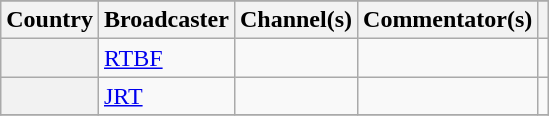<table class="wikitable plainrowheaders">
<tr>
</tr>
<tr>
<th scope="col">Country</th>
<th scope="col">Broadcaster</th>
<th scope="col">Channel(s)</th>
<th scope="col">Commentator(s)</th>
<th scope="col"></th>
</tr>
<tr>
<th scope="row"></th>
<td><a href='#'>RTBF</a></td>
<td></td>
<td></td>
<td style="text-align:center"></td>
</tr>
<tr>
<th scope="row"></th>
<td><a href='#'>JRT</a></td>
<td></td>
<td></td>
<td></td>
</tr>
<tr>
</tr>
</table>
